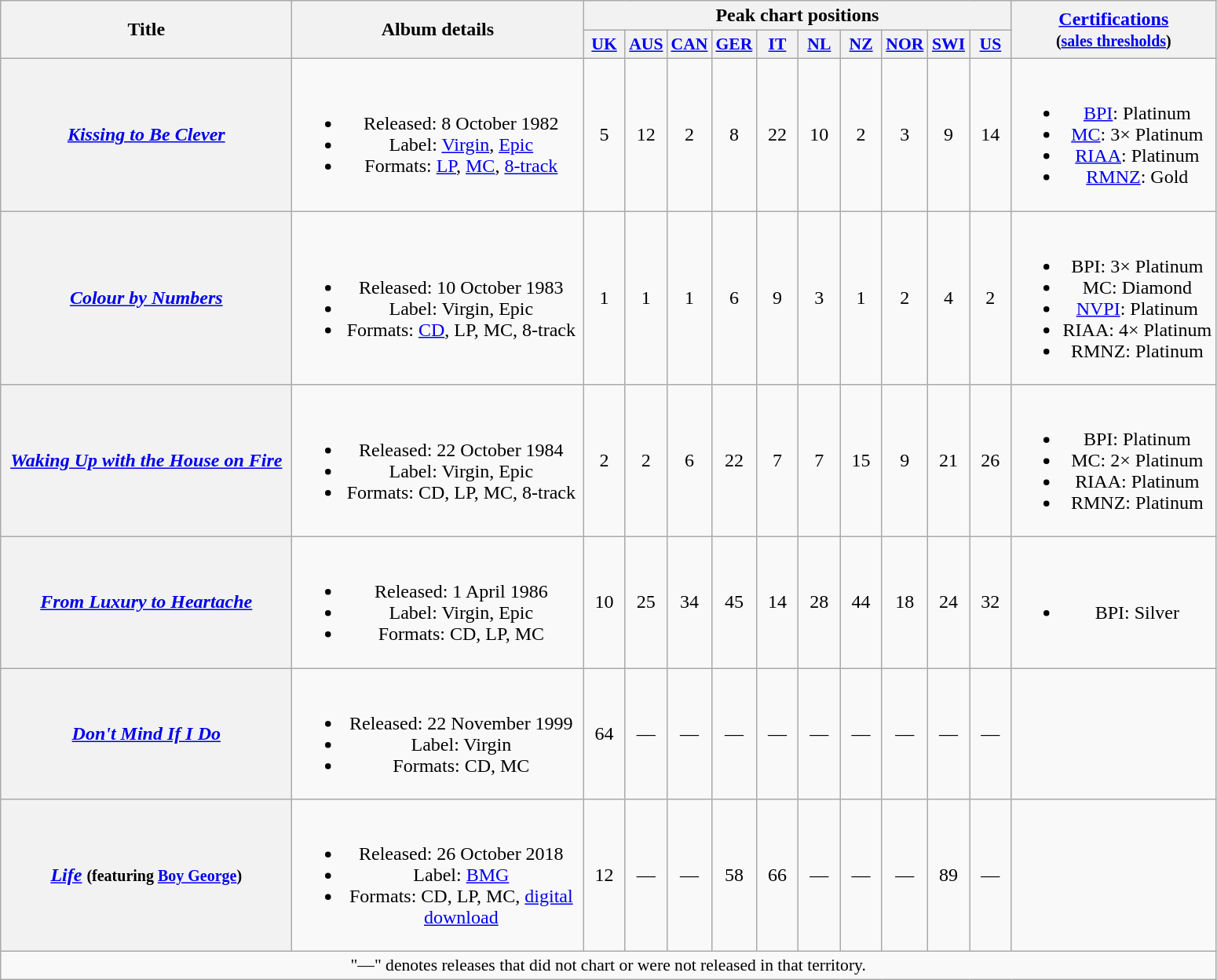<table class="wikitable plainrowheaders" style="text-align:center;">
<tr>
<th rowspan="2" scope="col" style="width:15em;">Title</th>
<th rowspan="2" scope="col" style="width:15em;">Album details</th>
<th colspan="10">Peak chart positions</th>
<th rowspan="2"><a href='#'>Certifications</a><br><small>(<a href='#'>sales thresholds</a>)</small></th>
</tr>
<tr>
<th scope="col" style="width:2em;font-size:90%;"><a href='#'>UK</a><br></th>
<th scope="col" style="width:2em;font-size:90%;"><a href='#'>AUS</a><br></th>
<th scope="col" style="width:2em;font-size:90%;"><a href='#'>CAN</a><br></th>
<th scope="col" style="width:2em;font-size:90%;"><a href='#'>GER</a><br></th>
<th scope="col" style="width:2em;font-size:90%;"><a href='#'>IT</a><br></th>
<th scope="col" style="width:2em;font-size:90%;"><a href='#'>NL</a><br></th>
<th scope="col" style="width:2em;font-size:90%;"><a href='#'>NZ</a><br></th>
<th scope="col" style="width:2em;font-size:90%;"><a href='#'>NOR</a><br></th>
<th scope="col" style="width:2em;font-size:90%;"><a href='#'>SWI</a><br></th>
<th scope="col" style="width:2em;font-size:90%;"><a href='#'>US</a><br></th>
</tr>
<tr>
<th scope="row"><em><a href='#'>Kissing to Be Clever</a></em></th>
<td><br><ul><li>Released: 8 October 1982</li><li>Label: <a href='#'>Virgin</a>, <a href='#'>Epic</a></li><li>Formats: <a href='#'>LP</a>, <a href='#'>MC</a>, <a href='#'>8-track</a></li></ul></td>
<td>5</td>
<td>12</td>
<td>2</td>
<td>8</td>
<td>22</td>
<td>10</td>
<td>2</td>
<td>3</td>
<td>9</td>
<td>14</td>
<td><br><ul><li><a href='#'>BPI</a>: Platinum</li><li><a href='#'>MC</a>: 3× Platinum</li><li><a href='#'>RIAA</a>: Platinum</li><li><a href='#'>RMNZ</a>: Gold</li></ul></td>
</tr>
<tr>
<th scope="row"><em><a href='#'>Colour by Numbers</a></em></th>
<td><br><ul><li>Released: 10 October 1983</li><li>Label: Virgin, Epic</li><li>Formats: <a href='#'>CD</a>, LP, MC, 8-track</li></ul></td>
<td>1</td>
<td>1</td>
<td>1</td>
<td>6</td>
<td>9</td>
<td>3</td>
<td>1</td>
<td>2</td>
<td>4</td>
<td>2</td>
<td><br><ul><li>BPI: 3× Platinum</li><li>MC: Diamond</li><li><a href='#'>NVPI</a>: Platinum</li><li>RIAA: 4× Platinum</li><li>RMNZ: Platinum</li></ul></td>
</tr>
<tr>
<th scope="row"><em><a href='#'>Waking Up with the House on Fire</a></em></th>
<td><br><ul><li>Released: 22 October 1984</li><li>Label: Virgin, Epic</li><li>Formats: CD, LP, MC, 8-track</li></ul></td>
<td>2</td>
<td>2</td>
<td>6</td>
<td>22</td>
<td>7</td>
<td>7</td>
<td>15</td>
<td>9</td>
<td>21</td>
<td>26</td>
<td><br><ul><li>BPI: Platinum</li><li>MC: 2× Platinum</li><li>RIAA: Platinum</li><li>RMNZ: Platinum</li></ul></td>
</tr>
<tr>
<th scope="row"><em><a href='#'>From Luxury to Heartache</a></em></th>
<td><br><ul><li>Released: 1 April 1986</li><li>Label: Virgin, Epic</li><li>Formats: CD, LP, MC</li></ul></td>
<td>10</td>
<td>25</td>
<td>34</td>
<td>45</td>
<td>14</td>
<td>28</td>
<td>44</td>
<td>18</td>
<td>24</td>
<td>32</td>
<td><br><ul><li>BPI: Silver</li></ul></td>
</tr>
<tr>
<th scope="row"><em><a href='#'>Don't Mind If I Do</a></em></th>
<td><br><ul><li>Released: 22 November 1999</li><li>Label: Virgin</li><li>Formats: CD, MC</li></ul></td>
<td>64</td>
<td>—</td>
<td>—</td>
<td>—</td>
<td>—</td>
<td>—</td>
<td>—</td>
<td>—</td>
<td>—</td>
<td>—</td>
<td></td>
</tr>
<tr>
<th scope="row"><em><a href='#'>Life</a></em> <small>(featuring <a href='#'>Boy George</a>)</small></th>
<td><br><ul><li>Released: 26 October 2018</li><li>Label: <a href='#'>BMG</a></li><li>Formats: CD, LP, MC, <a href='#'>digital download</a></li></ul></td>
<td>12</td>
<td>—</td>
<td>—</td>
<td>58</td>
<td>66</td>
<td>—</td>
<td>—</td>
<td>—</td>
<td>89</td>
<td>—</td>
<td></td>
</tr>
<tr>
<td colspan="14" style="font-size:90%">"—" denotes releases that did not chart or were not released in that territory.</td>
</tr>
</table>
